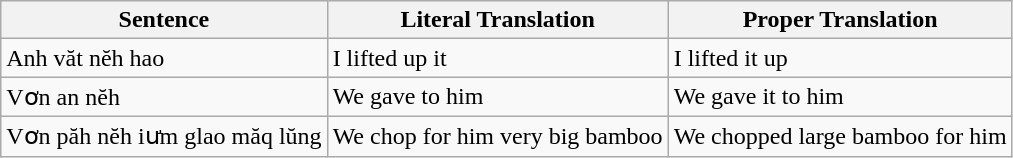<table class="wikitable">
<tr>
<th>Sentence</th>
<th>Literal Translation</th>
<th>Proper Translation</th>
</tr>
<tr>
<td>Anh văt nĕh hao</td>
<td>I lifted up it</td>
<td>I lifted it up</td>
</tr>
<tr>
<td>Vơn an nĕh</td>
<td>We gave to him</td>
<td>We gave it to him</td>
</tr>
<tr>
<td>Vơn păh nĕh iưm glao măq lŭng</td>
<td>We chop for him very big bamboo</td>
<td>We chopped large bamboo for him</td>
</tr>
</table>
